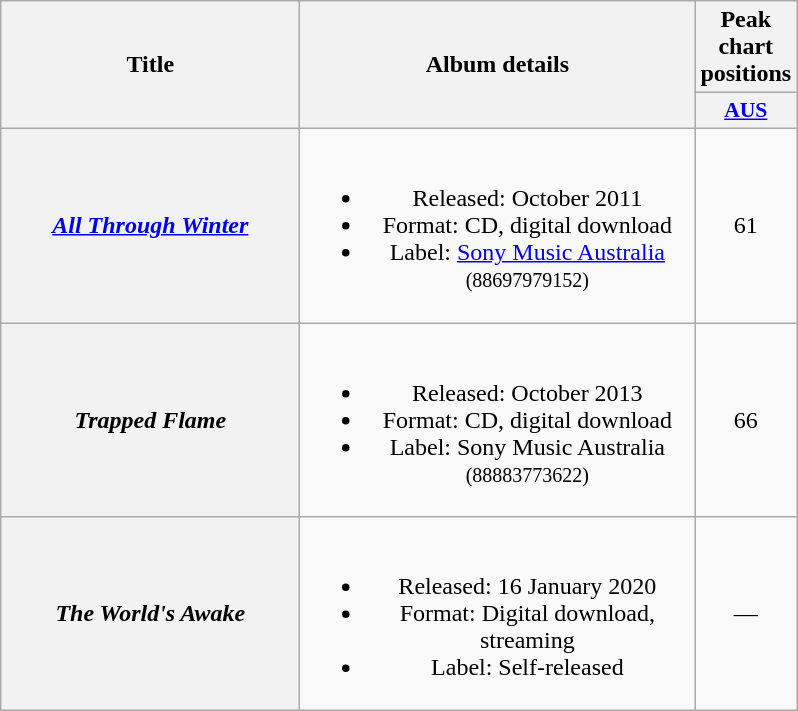<table class="wikitable plainrowheaders" style="text-align:center;">
<tr>
<th scope="col" rowspan="2" style="width:12em;">Title</th>
<th scope="col" rowspan="2" style="width:16em;">Album details</th>
<th scope="col" colspan="1">Peak chart positions</th>
</tr>
<tr>
<th scope="col" style="width:3em;font-size:90%;"><a href='#'>AUS</a></th>
</tr>
<tr>
<th scope="row"><em><a href='#'>All Through Winter</a></em></th>
<td><br><ul><li>Released: October 2011</li><li>Format: CD, digital download</li><li>Label: <a href='#'>Sony Music Australia</a> <small>(88697979152)</small></li></ul></td>
<td align="center">61</td>
</tr>
<tr>
<th scope="row"><em>Trapped Flame</em></th>
<td><br><ul><li>Released: October 2013</li><li>Format: CD, digital download</li><li>Label: Sony Music Australia <small>(88883773622)</small></li></ul></td>
<td align="center">66</td>
</tr>
<tr>
<th scope="row"><em>The World's Awake</em></th>
<td><br><ul><li>Released: 16 January 2020</li><li>Format: Digital download, streaming</li><li>Label: Self-released</li></ul></td>
<td align="center">—</td>
</tr>
</table>
